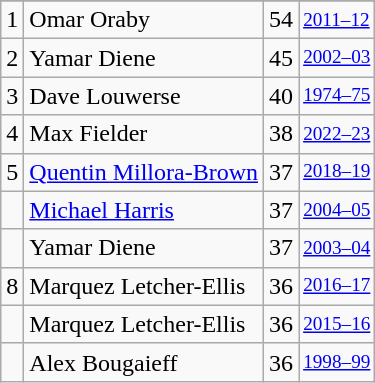<table class="wikitable">
<tr>
</tr>
<tr>
<td>1</td>
<td>Omar Oraby</td>
<td>54</td>
<td style="font-size:80%;"><a href='#'>2011–12</a></td>
</tr>
<tr>
<td>2</td>
<td>Yamar Diene</td>
<td>45</td>
<td style="font-size:80%;"><a href='#'>2002–03</a></td>
</tr>
<tr>
<td>3</td>
<td>Dave Louwerse</td>
<td>40</td>
<td style="font-size:80%;"><a href='#'>1974–75</a></td>
</tr>
<tr>
<td>4</td>
<td>Max Fielder</td>
<td>38</td>
<td style="font-size:80%;"><a href='#'>2022–23</a></td>
</tr>
<tr>
<td>5</td>
<td><a href='#'>Quentin Millora-Brown</a></td>
<td>37</td>
<td style="font-size:80%;"><a href='#'>2018–19</a></td>
</tr>
<tr>
<td></td>
<td><a href='#'>Michael Harris</a></td>
<td>37</td>
<td style="font-size:80%;"><a href='#'>2004–05</a></td>
</tr>
<tr>
<td></td>
<td>Yamar Diene</td>
<td>37</td>
<td style="font-size:80%;"><a href='#'>2003–04</a></td>
</tr>
<tr>
<td>8</td>
<td>Marquez Letcher-Ellis</td>
<td>36</td>
<td style="font-size:80%;"><a href='#'>2016–17</a></td>
</tr>
<tr>
<td></td>
<td>Marquez Letcher-Ellis</td>
<td>36</td>
<td style="font-size:80%;"><a href='#'>2015–16</a></td>
</tr>
<tr>
<td></td>
<td>Alex Bougaieff</td>
<td>36</td>
<td style="font-size:80%;"><a href='#'>1998–99</a></td>
</tr>
</table>
